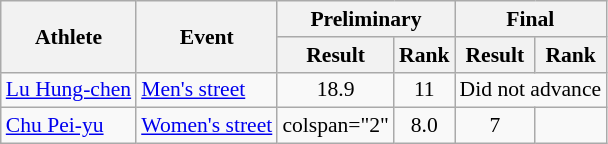<table class="wikitable" style="font-size:90%; text-align:center">
<tr>
<th rowspan="2">Athlete</th>
<th rowspan="2">Event</th>
<th colspan="2">Preliminary</th>
<th colspan="2">Final</th>
</tr>
<tr>
<th>Result</th>
<th>Rank</th>
<th>Result</th>
<th>Rank</th>
</tr>
<tr>
<td align="left"><a href='#'>Lu Hung-chen</a></td>
<td align="left"><a href='#'>Men's street</a></td>
<td>18.9</td>
<td>11</td>
<td colspan="2">Did not advance</td>
</tr>
<tr>
<td align="left"><a href='#'>Chu Pei-yu</a></td>
<td align="left"><a href='#'>Women's street</a></td>
<td>colspan="2" </td>
<td>8.0</td>
<td>7</td>
</tr>
</table>
